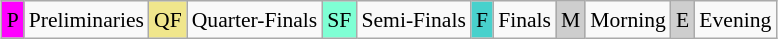<table class="wikitable" style="margin:0.5em auto; font-size:90%; line-height:1.25em;">
<tr>
<td style="background-color:#FF00FF">P</td>
<td>Preliminaries</td>
<td style="background-color:#F0E68C">QF</td>
<td>Quarter-Finals</td>
<td style="background-color:#7FFFD4">SF</td>
<td>Semi-Finals</td>
<td style="background-color:#48D1CC">F</td>
<td>Finals</td>
<td style="background-color:#CECECE">M</td>
<td>Morning</td>
<td style="background-color:#CECECE">E</td>
<td>Evening</td>
</tr>
</table>
